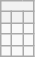<table class="wikitable">
<tr>
<th colspan="3"></th>
</tr>
<tr>
<th></th>
<th></th>
<th></th>
</tr>
<tr>
<td></td>
<td></td>
<td></td>
</tr>
<tr>
<td></td>
<td></td>
<td></td>
</tr>
<tr>
<td></td>
<td></td>
<td></td>
</tr>
</table>
